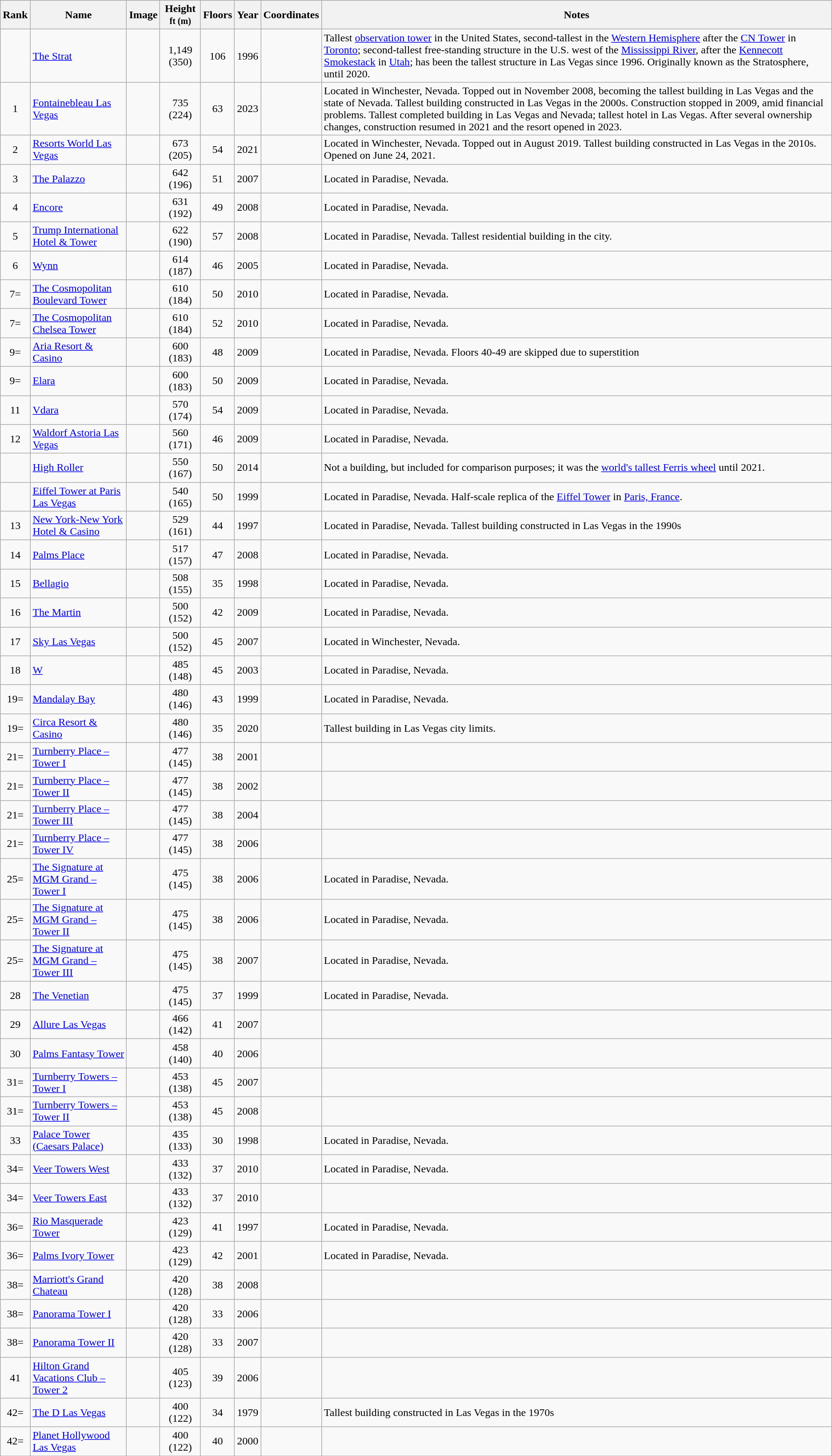<table class="wikitable sortable">
<tr>
<th>Rank</th>
<th>Name</th>
<th class="unsortable">Image</th>
<th>Height<br><small>ft (m)</small></th>
<th>Floors</th>
<th>Year</th>
<th>Coordinates</th>
<th class="unsortable">Notes</th>
</tr>
<tr>
<td align="center"></td>
<td><a href='#'>The Strat</a></td>
<td></td>
<td align="center">1,149 (350)</td>
<td align="center">106</td>
<td align="center">1996</td>
<td align="center"></td>
<td>Tallest <a href='#'>observation tower</a> in the United States, second-tallest in the <a href='#'>Western Hemisphere</a> after the <a href='#'>CN Tower</a> in <a href='#'>Toronto</a>; second-tallest free-standing structure in the U.S. west of the <a href='#'>Mississippi River</a>, after the <a href='#'>Kennecott Smokestack</a> in <a href='#'>Utah</a>; has been the tallest structure in Las Vegas since 1996. Originally known as the Stratosphere, until 2020.</td>
</tr>
<tr>
<td align="center">1</td>
<td><a href='#'>Fontainebleau Las Vegas</a></td>
<td></td>
<td align="center">735 (224)</td>
<td align="center">63</td>
<td align="center">2023</td>
<td align="center"></td>
<td>Located in Winchester, Nevada. Topped out in November 2008, becoming the tallest building in Las Vegas and the state of Nevada. Tallest building constructed in Las Vegas in the 2000s. Construction stopped in 2009, amid financial problems. Tallest completed building in Las Vegas and Nevada; tallest hotel in Las Vegas. After several ownership changes, construction resumed in 2021 and the resort opened in 2023.</td>
</tr>
<tr>
<td align="center">2</td>
<td><a href='#'>Resorts World Las Vegas</a></td>
<td></td>
<td align="center">673 (205)</td>
<td align="center">54</td>
<td align="center">2021</td>
<td align="center"></td>
<td>Located in Winchester, Nevada. Topped out in August 2019. Tallest building constructed in Las Vegas in the 2010s. Opened on June 24, 2021.</td>
</tr>
<tr>
<td align="center">3</td>
<td><a href='#'>The Palazzo</a></td>
<td></td>
<td align="center">642 (196)</td>
<td align="center">51</td>
<td align="center">2007</td>
<td align="center"></td>
<td>Located in Paradise, Nevada.</td>
</tr>
<tr>
<td align="center">4</td>
<td><a href='#'>Encore</a></td>
<td></td>
<td align="center">631 (192)</td>
<td align="center">49</td>
<td align="center">2008</td>
<td align="center"></td>
<td>Located in Paradise, Nevada.</td>
</tr>
<tr>
<td align="center">5</td>
<td><a href='#'>Trump International Hotel & Tower</a></td>
<td></td>
<td align="center">622 (190)</td>
<td align="center">57</td>
<td align="center">2008</td>
<td align="center"></td>
<td>Located in Paradise, Nevada.  Tallest residential building in the city.</td>
</tr>
<tr>
<td align="center">6</td>
<td><a href='#'>Wynn</a></td>
<td></td>
<td align="center">614 (187)</td>
<td align="center">46</td>
<td align="center">2005</td>
<td align="center"></td>
<td>Located in Paradise, Nevada.</td>
</tr>
<tr>
<td align="center">7=</td>
<td><a href='#'>The Cosmopolitan Boulevard Tower</a></td>
<td></td>
<td align="center">610 (184)</td>
<td align="center">50</td>
<td align="center">2010</td>
<td align="center"></td>
<td>Located in Paradise, Nevada.</td>
</tr>
<tr>
<td align="center">7=</td>
<td><a href='#'>The Cosmopolitan Chelsea Tower</a></td>
<td></td>
<td align="center">610 (184)</td>
<td align="center">52</td>
<td align="center">2010</td>
<td align="center"></td>
<td>Located in Paradise, Nevada.</td>
</tr>
<tr>
<td align="center">9=</td>
<td><a href='#'>Aria Resort & Casino</a></td>
<td></td>
<td align="center">600 (183)</td>
<td align="center">48</td>
<td align="center">2009</td>
<td align="center"></td>
<td>Located in Paradise, Nevada.  Floors 40-49 are skipped due to superstition</td>
</tr>
<tr>
<td align="center">9=</td>
<td><a href='#'>Elara</a></td>
<td></td>
<td align="center">600 (183)</td>
<td align="center">50</td>
<td align="center">2009</td>
<td align="center"></td>
<td>Located in Paradise, Nevada.</td>
</tr>
<tr>
<td align="center">11</td>
<td><a href='#'>Vdara</a></td>
<td></td>
<td align="center">570 (174)</td>
<td align="center">54</td>
<td align="center">2009</td>
<td align="center"></td>
<td>Located in Paradise, Nevada.</td>
</tr>
<tr>
<td align="center">12</td>
<td><a href='#'>Waldorf Astoria Las Vegas</a></td>
<td></td>
<td align="center">560 (171)</td>
<td align="center">46</td>
<td align="center">2009</td>
<td align="center"></td>
<td>Located in Paradise, Nevada.</td>
</tr>
<tr>
<td align="center"></td>
<td><a href='#'>High Roller</a></td>
<td></td>
<td align="center">550 (167)</td>
<td align="center">50</td>
<td align="center">2014</td>
<td align="center"></td>
<td>Not a building, but included for comparison purposes; it was the <a href='#'>world's tallest Ferris wheel</a> until 2021.</td>
</tr>
<tr>
<td align="center"></td>
<td><a href='#'>Eiffel Tower at Paris Las Vegas</a></td>
<td></td>
<td align="center">540 (165)</td>
<td align="center">50</td>
<td align="center">1999</td>
<td align="center"></td>
<td>Located in Paradise, Nevada.  Half-scale replica of the <a href='#'>Eiffel Tower</a> in <a href='#'>Paris, France</a>.</td>
</tr>
<tr>
<td align="center">13</td>
<td><a href='#'>New York-New York Hotel & Casino</a></td>
<td></td>
<td align="center">529 (161)</td>
<td align="center">44</td>
<td align="center">1997</td>
<td align="center"></td>
<td>Located in Paradise, Nevada.  Tallest building constructed in Las Vegas in the 1990s</td>
</tr>
<tr>
<td align="center">14</td>
<td><a href='#'>Palms Place</a></td>
<td></td>
<td align="center">517 (157)</td>
<td align="center">47</td>
<td align="center">2008</td>
<td align="center"></td>
<td>Located in Paradise, Nevada.</td>
</tr>
<tr>
<td align="center">15</td>
<td><a href='#'>Bellagio</a></td>
<td></td>
<td align="center">508 (155)</td>
<td align="center">35</td>
<td align="center">1998</td>
<td align="center"></td>
<td>Located in Paradise, Nevada.</td>
</tr>
<tr>
<td align="center">16</td>
<td><a href='#'>The Martin</a></td>
<td></td>
<td align="center">500 (152)</td>
<td align="center">42</td>
<td align="center">2009</td>
<td align="center"></td>
<td>Located in Paradise, Nevada.</td>
</tr>
<tr>
<td align="center">17</td>
<td><a href='#'>Sky Las Vegas</a></td>
<td></td>
<td align="center">500 (152)</td>
<td align="center">45</td>
<td align="center">2007</td>
<td align="center"></td>
<td>Located in Winchester, Nevada.</td>
</tr>
<tr>
<td align="center">18</td>
<td><a href='#'>W</a></td>
<td></td>
<td align="center">485 (148)</td>
<td align="center">45</td>
<td align="center">2003</td>
<td align="center"></td>
<td>Located in Paradise, Nevada.</td>
</tr>
<tr>
<td align="center">19=</td>
<td><a href='#'>Mandalay Bay</a></td>
<td></td>
<td align="center">480 (146)</td>
<td align="center">43</td>
<td align="center">1999</td>
<td align="center"></td>
<td>Located in Paradise, Nevada.</td>
</tr>
<tr>
<td align="center">19=</td>
<td><a href='#'>Circa Resort & Casino</a></td>
<td></td>
<td align="center">480 (146)</td>
<td align="center">35</td>
<td align="center">2020</td>
<td align="center"></td>
<td>Tallest building in Las Vegas city limits.</td>
</tr>
<tr>
<td align="center">21=</td>
<td><a href='#'>Turnberry Place – Tower I</a></td>
<td></td>
<td align="center">477 (145)</td>
<td align="center">38</td>
<td align="center">2001</td>
<td align="center"></td>
<td></td>
</tr>
<tr>
<td align="center">21=</td>
<td><a href='#'>Turnberry Place – Tower II</a></td>
<td></td>
<td align="center">477 (145)</td>
<td align="center">38</td>
<td align="center">2002</td>
<td align="center"></td>
<td></td>
</tr>
<tr>
<td align="center">21=</td>
<td><a href='#'>Turnberry Place – Tower III</a></td>
<td></td>
<td align="center">477 (145)</td>
<td align="center">38</td>
<td align="center">2004</td>
<td align="center"></td>
<td></td>
</tr>
<tr>
<td align="center">21=</td>
<td><a href='#'>Turnberry Place – Tower IV</a></td>
<td></td>
<td align="center">477 (145)</td>
<td align="center">38</td>
<td align="center">2006</td>
<td align="center"></td>
<td></td>
</tr>
<tr>
<td align="center">25=</td>
<td><a href='#'>The Signature at MGM Grand – Tower I</a></td>
<td></td>
<td align="center">475 (145)</td>
<td align="center">38</td>
<td align="center">2006</td>
<td align="center"></td>
<td>Located in Paradise, Nevada.</td>
</tr>
<tr>
<td align="center">25=</td>
<td><a href='#'>The Signature at MGM Grand – Tower II</a></td>
<td></td>
<td align="center">475 (145)</td>
<td align="center">38</td>
<td align="center">2006</td>
<td align="center"></td>
<td>Located in Paradise, Nevada.</td>
</tr>
<tr>
<td align="center">25=</td>
<td><a href='#'>The Signature at MGM Grand – Tower III</a></td>
<td></td>
<td align="center">475 (145)</td>
<td align="center">38</td>
<td align="center">2007</td>
<td align="center"></td>
<td>Located in Paradise, Nevada.</td>
</tr>
<tr>
<td align="center">28</td>
<td><a href='#'>The Venetian</a></td>
<td></td>
<td align="center">475 (145)</td>
<td align="center">37</td>
<td align="center">1999</td>
<td align="center"></td>
<td>Located in Paradise, Nevada.</td>
</tr>
<tr>
<td align="center">29</td>
<td><a href='#'>Allure Las Vegas</a></td>
<td></td>
<td align="center">466 (142)</td>
<td align="center">41</td>
<td align="center">2007</td>
<td align="center"></td>
<td></td>
</tr>
<tr>
<td align="center">30</td>
<td><a href='#'>Palms Fantasy Tower</a></td>
<td></td>
<td align="center">458 (140)</td>
<td align="center">40</td>
<td align="center">2006</td>
<td align="center"></td>
<td></td>
</tr>
<tr>
<td align="center">31=</td>
<td><a href='#'>Turnberry Towers – Tower I</a></td>
<td></td>
<td align="center">453 (138)</td>
<td align="center">45</td>
<td align="center">2007</td>
<td align="center"></td>
<td></td>
</tr>
<tr>
<td align="center">31=</td>
<td><a href='#'>Turnberry Towers – Tower II</a></td>
<td></td>
<td align="center">453 (138)</td>
<td align="center">45</td>
<td align="center">2008</td>
<td align="center"></td>
<td></td>
</tr>
<tr>
<td align="center">33</td>
<td><a href='#'>Palace Tower (Caesars Palace)</a></td>
<td></td>
<td align="center">435 (133)</td>
<td align="center">30</td>
<td align="center">1998</td>
<td align="center"></td>
<td>Located in Paradise, Nevada.</td>
</tr>
<tr>
<td align="center">34=</td>
<td><a href='#'>Veer Towers West</a></td>
<td></td>
<td align="center">433 (132)</td>
<td align="center">37</td>
<td align="center">2010</td>
<td align="center"></td>
<td>Located in Paradise, Nevada.</td>
</tr>
<tr>
<td align="center">34=</td>
<td><a href='#'>Veer Towers East</a></td>
<td></td>
<td align="center">433 (132)</td>
<td align="center">37</td>
<td align="center">2010</td>
<td align="center"></td>
<td></td>
</tr>
<tr>
<td align="center">36=</td>
<td><a href='#'>Rio Masquerade Tower</a></td>
<td></td>
<td align="center">423 (129)</td>
<td align="center">41</td>
<td align="center">1997</td>
<td align="center"></td>
<td>Located in Paradise, Nevada.</td>
</tr>
<tr>
<td align="center">36=</td>
<td><a href='#'>Palms Ivory Tower</a></td>
<td></td>
<td align="center">423 (129)</td>
<td align="center">42</td>
<td align="center">2001</td>
<td align="center"></td>
<td>Located in Paradise, Nevada.</td>
</tr>
<tr>
<td align="center">38=</td>
<td><a href='#'>Marriott's Grand Chateau</a></td>
<td></td>
<td align="center">420 (128)</td>
<td align="center">38</td>
<td align="center">2008</td>
<td align="center"></td>
<td></td>
</tr>
<tr>
<td align="center">38=</td>
<td><a href='#'>Panorama Tower I</a></td>
<td></td>
<td align="center">420 (128)</td>
<td align="center">33</td>
<td align="center">2006</td>
<td align="center"></td>
<td></td>
</tr>
<tr>
<td align="center">38=</td>
<td><a href='#'>Panorama Tower II</a></td>
<td></td>
<td align="center">420 (128)</td>
<td align="center">33</td>
<td align="center">2007</td>
<td align="center"></td>
<td></td>
</tr>
<tr>
<td align="center">41</td>
<td><a href='#'>Hilton Grand Vacations Club – Tower 2</a></td>
<td></td>
<td align="center">405 (123)</td>
<td align="center">39</td>
<td align="center">2006</td>
<td align="center"></td>
<td></td>
</tr>
<tr>
<td align="center">42=</td>
<td><a href='#'>The D Las Vegas</a></td>
<td></td>
<td align="center">400 (122)</td>
<td align="center">34</td>
<td align="center">1979</td>
<td align="center"></td>
<td>Tallest building constructed in Las Vegas in the 1970s</td>
</tr>
<tr>
<td align="center">42=</td>
<td><a href='#'>Planet Hollywood Las Vegas</a></td>
<td></td>
<td align="center">400 (122)</td>
<td align="center">40</td>
<td align="center">2000</td>
<td align="center"></td>
<td></td>
</tr>
<tr>
</tr>
</table>
